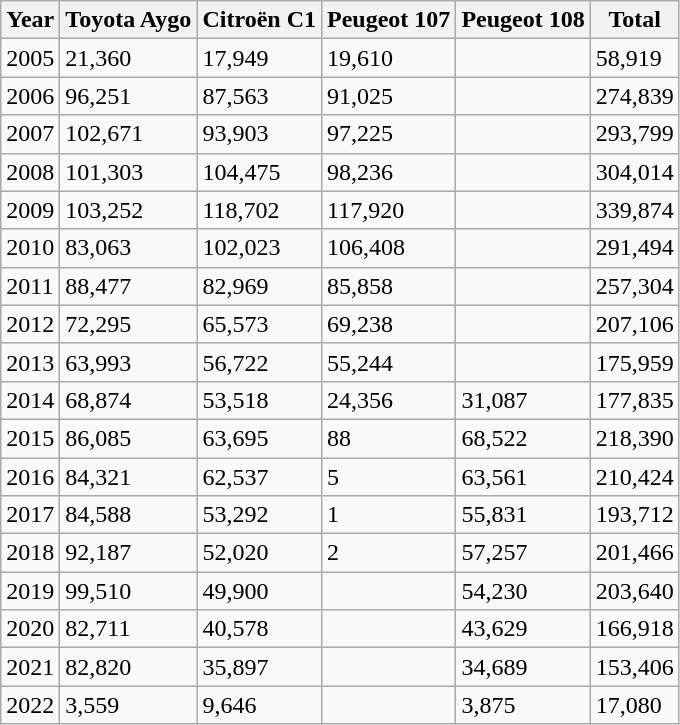<table class="wikitable">
<tr>
<th>Year</th>
<th>Toyota Aygo</th>
<th>Citroën C1</th>
<th>Peugeot 107</th>
<th>Peugeot 108</th>
<th>Total</th>
</tr>
<tr>
<td>2005</td>
<td>21,360</td>
<td>17,949</td>
<td>19,610</td>
<td></td>
<td>58,919</td>
</tr>
<tr>
<td>2006</td>
<td>96,251</td>
<td>87,563</td>
<td>91,025</td>
<td></td>
<td>274,839</td>
</tr>
<tr>
<td>2007</td>
<td>102,671</td>
<td>93,903</td>
<td>97,225</td>
<td></td>
<td>293,799</td>
</tr>
<tr>
<td>2008</td>
<td>101,303</td>
<td>104,475</td>
<td>98,236</td>
<td></td>
<td>304,014</td>
</tr>
<tr>
<td>2009</td>
<td>103,252</td>
<td>118,702</td>
<td>117,920</td>
<td></td>
<td>339,874</td>
</tr>
<tr>
<td>2010</td>
<td>83,063</td>
<td>102,023</td>
<td>106,408</td>
<td></td>
<td>291,494</td>
</tr>
<tr>
<td>2011</td>
<td>88,477</td>
<td>82,969</td>
<td>85,858</td>
<td></td>
<td>257,304</td>
</tr>
<tr>
<td>2012</td>
<td>72,295</td>
<td>65,573</td>
<td>69,238</td>
<td></td>
<td>207,106</td>
</tr>
<tr>
<td>2013</td>
<td>63,993</td>
<td>56,722</td>
<td>55,244</td>
<td></td>
<td>175,959</td>
</tr>
<tr>
<td>2014</td>
<td>68,874</td>
<td>53,518</td>
<td>24,356</td>
<td>31,087</td>
<td>177,835</td>
</tr>
<tr>
<td>2015</td>
<td>86,085</td>
<td>63,695</td>
<td>88</td>
<td>68,522</td>
<td>218,390</td>
</tr>
<tr>
<td>2016</td>
<td>84,321</td>
<td>62,537</td>
<td>5</td>
<td>63,561</td>
<td>210,424</td>
</tr>
<tr>
<td>2017</td>
<td>84,588</td>
<td>53,292</td>
<td>1</td>
<td>55,831</td>
<td>193,712</td>
</tr>
<tr>
<td>2018</td>
<td>92,187</td>
<td>52,020</td>
<td>2</td>
<td>57,257</td>
<td>201,466</td>
</tr>
<tr>
<td>2019</td>
<td>99,510</td>
<td>49,900</td>
<td></td>
<td>54,230</td>
<td>203,640</td>
</tr>
<tr>
<td>2020</td>
<td>82,711</td>
<td>40,578</td>
<td></td>
<td>43,629</td>
<td>166,918</td>
</tr>
<tr>
<td>2021</td>
<td>82,820</td>
<td>35,897</td>
<td></td>
<td>34,689</td>
<td>153,406</td>
</tr>
<tr>
<td>2022</td>
<td>3,559</td>
<td>9,646</td>
<td></td>
<td>3,875</td>
<td>17,080</td>
</tr>
</table>
